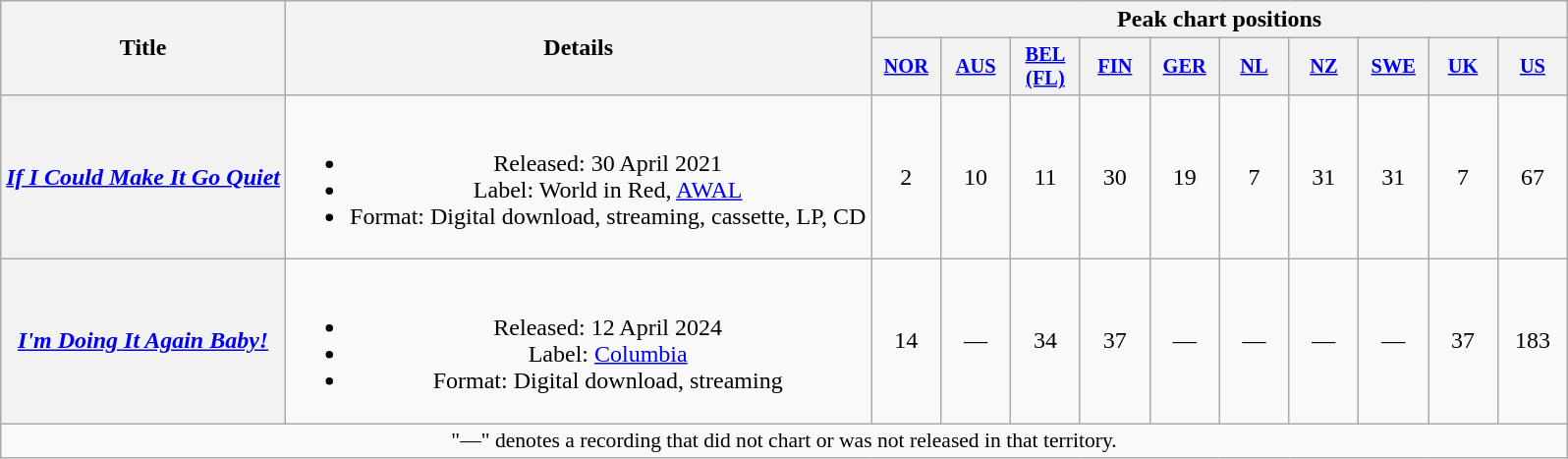<table class="wikitable plainrowheaders" style="text-align:center">
<tr>
<th scope="col" rowspan="2">Title</th>
<th scope="col" rowspan="2">Details</th>
<th scope="col" colspan="10">Peak chart positions</th>
</tr>
<tr>
<th scope="col" style="width:3em;font-size:85%;"><a href='#'>NOR</a><br></th>
<th scope="col" style="width:3em;font-size:85%;"><a href='#'>AUS</a><br></th>
<th scope="col" style="width:3em;font-size:85%;"><a href='#'>BEL<br>(FL)</a><br></th>
<th scope="col" style="width:3em;font-size:85%;"><a href='#'>FIN</a><br></th>
<th scope="col" style="width:3em;font-size:85%;"><a href='#'>GER</a><br></th>
<th scope="col" style="width:3em;font-size:85%;"><a href='#'>NL</a><br></th>
<th scope="col" style="width:3em;font-size:85%;"><a href='#'>NZ</a><br></th>
<th scope="col" style="width:3em;font-size:85%;"><a href='#'>SWE</a><br></th>
<th scope="col" style="width:3em;font-size:85%;"><a href='#'>UK</a><br></th>
<th scope="col" style="width:3em;font-size:85%;"><a href='#'>US</a><br></th>
</tr>
<tr>
<th scope="row"><em><a href='#'>If I Could Make It Go Quiet</a></em></th>
<td><br><ul><li>Released: 30 April 2021</li><li>Label: World in Red, <a href='#'>AWAL</a></li><li>Format: Digital download, streaming, cassette, LP, CD</li></ul></td>
<td>2</td>
<td>10</td>
<td>11</td>
<td>30</td>
<td>19</td>
<td>7</td>
<td>31</td>
<td>31</td>
<td>7</td>
<td>67</td>
</tr>
<tr>
<th scope="row"><em><a href='#'>I'm Doing It Again Baby!</a></em></th>
<td><br><ul><li>Released: 12 April 2024</li><li>Label: <a href='#'>Columbia</a></li><li>Format: Digital download, streaming</li></ul></td>
<td>14</td>
<td>—</td>
<td>34</td>
<td>37</td>
<td>—</td>
<td>—</td>
<td>—</td>
<td>—</td>
<td>37</td>
<td>183</td>
</tr>
<tr>
<td colspan="14" style="text-align:center; font-size:90%">"—" denotes a recording that did not chart or was not released in that territory.</td>
</tr>
</table>
